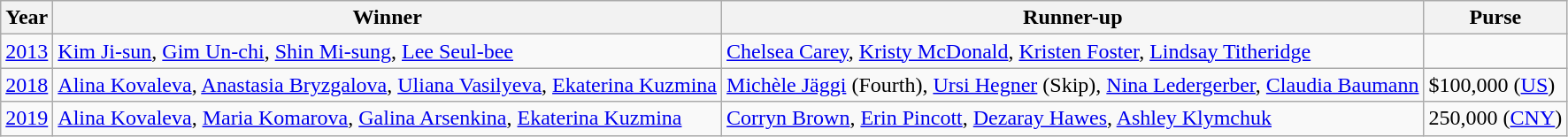<table class="wikitable">
<tr>
<th scope="col">Year</th>
<th scope="col">Winner</th>
<th scope="col">Runner-up</th>
<th scope="col">Purse</th>
</tr>
<tr>
<td><a href='#'>2013</a></td>
<td> <a href='#'>Kim Ji-sun</a>, <a href='#'>Gim Un-chi</a>, <a href='#'>Shin Mi-sung</a>, <a href='#'>Lee Seul-bee</a></td>
<td> <a href='#'>Chelsea Carey</a>, <a href='#'>Kristy McDonald</a>, <a href='#'>Kristen Foster</a>, <a href='#'>Lindsay Titheridge</a></td>
<td></td>
</tr>
<tr>
<td><a href='#'>2018</a></td>
<td> <a href='#'>Alina Kovaleva</a>, <a href='#'>Anastasia Bryzgalova</a>, <a href='#'>Uliana Vasilyeva</a>, <a href='#'>Ekaterina Kuzmina</a></td>
<td> <a href='#'>Michèle Jäggi</a> (Fourth), <a href='#'>Ursi Hegner</a> (Skip), <a href='#'>Nina Ledergerber</a>, <a href='#'>Claudia Baumann</a></td>
<td>$100,000 (<a href='#'>US</a>)</td>
</tr>
<tr>
<td><a href='#'>2019</a></td>
<td> <a href='#'>Alina Kovaleva</a>, <a href='#'>Maria Komarova</a>, <a href='#'>Galina Arsenkina</a>, <a href='#'>Ekaterina Kuzmina</a></td>
<td> <a href='#'>Corryn Brown</a>, <a href='#'>Erin Pincott</a>, <a href='#'>Dezaray Hawes</a>, <a href='#'>Ashley Klymchuk</a></td>
<td>250,000 (<a href='#'>CNY</a>)</td>
</tr>
</table>
